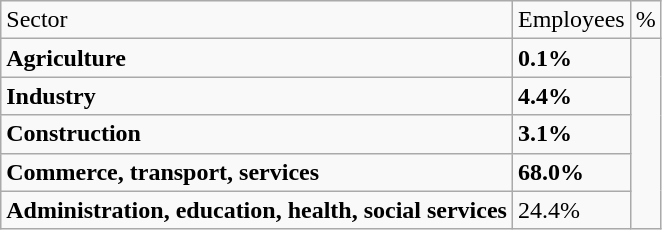<table class=wikitable>
<tr>
<td>Sector</td>
<td>Employees</td>
<td>%</td>
</tr>
<tr>
<td><strong>Agriculture</strong></td>
<td><strong>0.1%</strong></td>
</tr>
<tr>
<td><strong>Industry</strong></td>
<td><strong>4.4%</strong></td>
</tr>
<tr>
<td><strong>Construction</strong></td>
<td><strong>3.1%</strong></td>
</tr>
<tr>
<td><strong>Commerce, transport, services</strong></td>
<td><strong>68.0%</strong></td>
</tr>
<tr>
<td><strong>Administration, education, health, social services</strong></td>
<td>24.4%</td>
</tr>
</table>
